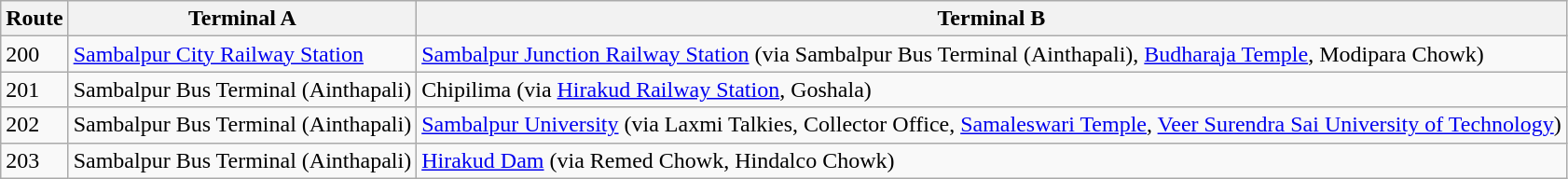<table class="wikitable sortable">
<tr>
<th>Route</th>
<th>Terminal A</th>
<th>Terminal B</th>
</tr>
<tr>
<td>200</td>
<td><a href='#'>Sambalpur City Railway Station</a></td>
<td><a href='#'>Sambalpur Junction Railway Station</a> (via Sambalpur Bus Terminal (Ainthapali), <a href='#'>Budharaja Temple</a>, Modipara Chowk)</td>
</tr>
<tr>
<td>201</td>
<td>Sambalpur Bus Terminal (Ainthapali)</td>
<td>Chipilima (via <a href='#'>Hirakud Railway Station</a>, Goshala)</td>
</tr>
<tr>
<td>202</td>
<td>Sambalpur Bus Terminal (Ainthapali)</td>
<td><a href='#'>Sambalpur University</a> (via Laxmi Talkies, Collector Office, <a href='#'>Samaleswari Temple</a>, <a href='#'>Veer Surendra Sai University of Technology</a>)</td>
</tr>
<tr>
<td>203</td>
<td>Sambalpur Bus Terminal (Ainthapali)</td>
<td><a href='#'>Hirakud Dam</a> (via Remed Chowk, Hindalco Chowk)</td>
</tr>
</table>
